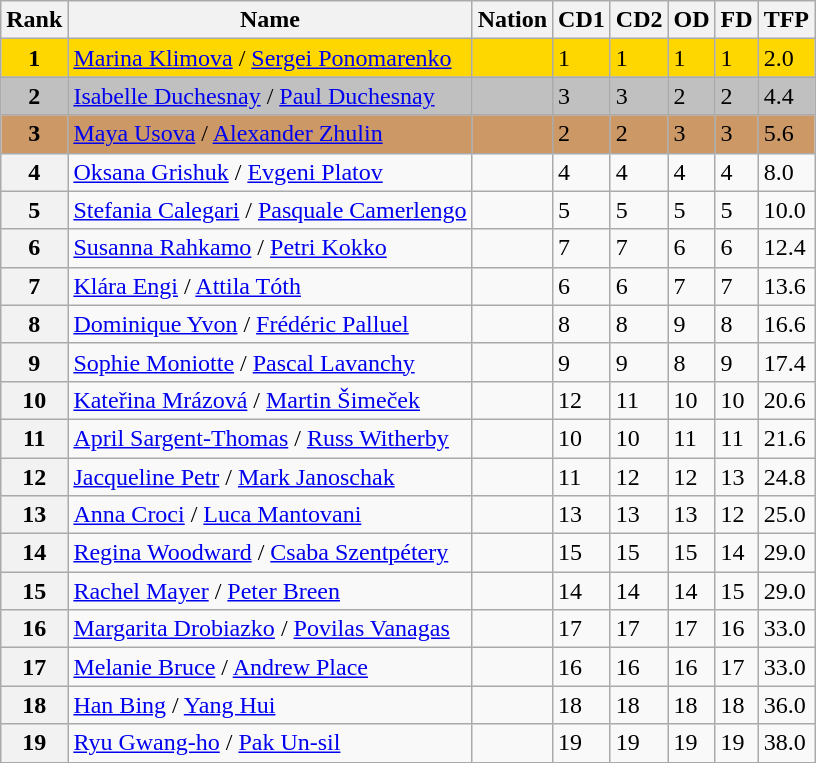<table class="wikitable">
<tr>
<th>Rank</th>
<th>Name</th>
<th>Nation</th>
<th>CD1</th>
<th>CD2</th>
<th>OD</th>
<th>FD</th>
<th>TFP</th>
</tr>
<tr bgcolor="gold">
<td align="center"><strong>1</strong></td>
<td><a href='#'>Marina Klimova</a> / <a href='#'>Sergei Ponomarenko</a></td>
<td></td>
<td>1</td>
<td>1</td>
<td>1</td>
<td>1</td>
<td>2.0</td>
</tr>
<tr bgcolor="silver">
<td align="center"><strong>2</strong></td>
<td><a href='#'>Isabelle Duchesnay</a> / <a href='#'>Paul Duchesnay</a></td>
<td></td>
<td>3</td>
<td>3</td>
<td>2</td>
<td>2</td>
<td>4.4</td>
</tr>
<tr bgcolor="cc9966">
<td align="center"><strong>3</strong></td>
<td><a href='#'>Maya Usova</a> / <a href='#'>Alexander Zhulin</a></td>
<td></td>
<td>2</td>
<td>2</td>
<td>3</td>
<td>3</td>
<td>5.6</td>
</tr>
<tr>
<th>4</th>
<td><a href='#'>Oksana Grishuk</a> / <a href='#'>Evgeni Platov</a></td>
<td></td>
<td>4</td>
<td>4</td>
<td>4</td>
<td>4</td>
<td>8.0</td>
</tr>
<tr>
<th>5</th>
<td><a href='#'>Stefania Calegari</a> / <a href='#'>Pasquale Camerlengo</a></td>
<td></td>
<td>5</td>
<td>5</td>
<td>5</td>
<td>5</td>
<td>10.0</td>
</tr>
<tr>
<th>6</th>
<td><a href='#'>Susanna Rahkamo</a> / <a href='#'>Petri Kokko</a></td>
<td></td>
<td>7</td>
<td>7</td>
<td>6</td>
<td>6</td>
<td>12.4</td>
</tr>
<tr>
<th>7</th>
<td><a href='#'>Klára Engi</a> / <a href='#'>Attila Tóth</a></td>
<td></td>
<td>6</td>
<td>6</td>
<td>7</td>
<td>7</td>
<td>13.6</td>
</tr>
<tr>
<th>8</th>
<td><a href='#'>Dominique Yvon</a> / <a href='#'>Frédéric Palluel</a></td>
<td></td>
<td>8</td>
<td>8</td>
<td>9</td>
<td>8</td>
<td>16.6</td>
</tr>
<tr>
<th>9</th>
<td><a href='#'>Sophie Moniotte</a> / <a href='#'>Pascal Lavanchy</a></td>
<td></td>
<td>9</td>
<td>9</td>
<td>8</td>
<td>9</td>
<td>17.4</td>
</tr>
<tr>
<th>10</th>
<td><a href='#'>Kateřina Mrázová</a> / <a href='#'>Martin Šimeček</a></td>
<td></td>
<td>12</td>
<td>11</td>
<td>10</td>
<td>10</td>
<td>20.6</td>
</tr>
<tr>
<th>11</th>
<td><a href='#'>April Sargent-Thomas</a> / <a href='#'>Russ Witherby</a></td>
<td></td>
<td>10</td>
<td>10</td>
<td>11</td>
<td>11</td>
<td>21.6</td>
</tr>
<tr>
<th>12</th>
<td><a href='#'>Jacqueline Petr</a> / <a href='#'>Mark Janoschak</a></td>
<td></td>
<td>11</td>
<td>12</td>
<td>12</td>
<td>13</td>
<td>24.8</td>
</tr>
<tr>
<th>13</th>
<td><a href='#'>Anna Croci</a> / <a href='#'>Luca Mantovani</a></td>
<td></td>
<td>13</td>
<td>13</td>
<td>13</td>
<td>12</td>
<td>25.0</td>
</tr>
<tr>
<th>14</th>
<td><a href='#'>Regina Woodward</a> / <a href='#'>Csaba Szentpétery</a></td>
<td></td>
<td>15</td>
<td>15</td>
<td>15</td>
<td>14</td>
<td>29.0</td>
</tr>
<tr>
<th>15</th>
<td><a href='#'>Rachel Mayer</a> / <a href='#'>Peter Breen</a></td>
<td></td>
<td>14</td>
<td>14</td>
<td>14</td>
<td>15</td>
<td>29.0</td>
</tr>
<tr>
<th>16</th>
<td><a href='#'>Margarita Drobiazko</a> / <a href='#'>Povilas Vanagas</a></td>
<td></td>
<td>17</td>
<td>17</td>
<td>17</td>
<td>16</td>
<td>33.0</td>
</tr>
<tr>
<th>17</th>
<td><a href='#'>Melanie Bruce</a> / <a href='#'>Andrew Place</a></td>
<td></td>
<td>16</td>
<td>16</td>
<td>16</td>
<td>17</td>
<td>33.0</td>
</tr>
<tr>
<th>18</th>
<td><a href='#'>Han Bing</a> / <a href='#'>Yang Hui</a></td>
<td></td>
<td>18</td>
<td>18</td>
<td>18</td>
<td>18</td>
<td>36.0</td>
</tr>
<tr>
<th>19</th>
<td><a href='#'>Ryu Gwang-ho</a> / <a href='#'>Pak Un-sil</a></td>
<td></td>
<td>19</td>
<td>19</td>
<td>19</td>
<td>19</td>
<td>38.0</td>
</tr>
</table>
